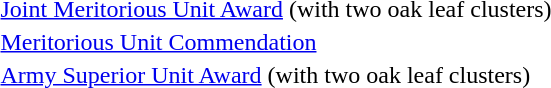<table>
<tr>
<td></td>
<td><a href='#'>Joint Meritorious Unit Award</a> (with two oak leaf clusters)</td>
</tr>
<tr>
<td></td>
<td><a href='#'>Meritorious Unit Commendation</a></td>
</tr>
<tr>
<td></td>
<td><a href='#'>Army Superior Unit Award</a> (with two oak leaf clusters)</td>
</tr>
</table>
